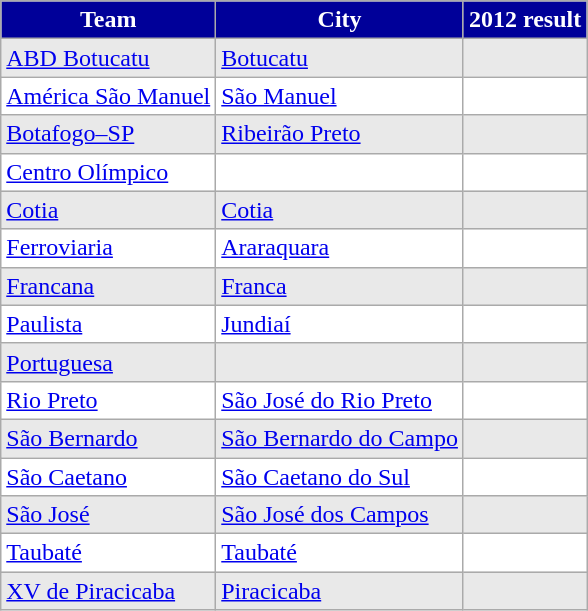<table border="0,75" cellpadding="2" style="border-collapse: collapse;" class="wikitable sortable">
<tr>
<th style="background: #009; color: #fff;">Team</th>
<th style="background: #009; color: #fff;">City</th>
<th style="background: #009; color: #fff;">2012 result </th>
</tr>
<tr style="background:#e9e9e9; color:black">
<td><a href='#'>ABD Botucatu</a></td>
<td><a href='#'>Botucatu</a></td>
<td></td>
</tr>
<tr style="background:white; color:black">
<td><a href='#'>América São Manuel</a></td>
<td><a href='#'>São Manuel</a></td>
<td></td>
</tr>
<tr style="background:#e9e9e9; color:black">
<td><a href='#'>Botafogo–SP</a></td>
<td><a href='#'>Ribeirão Preto</a></td>
<td></td>
</tr>
<tr style="background:white; color:black">
<td><a href='#'>Centro Olímpico</a></td>
<td></td>
<td></td>
</tr>
<tr style="background:#e9e9e9; color:black">
<td><a href='#'>Cotia</a></td>
<td><a href='#'>Cotia</a></td>
<td></td>
</tr>
<tr style="background:white; color:black">
<td><a href='#'>Ferroviaria</a></td>
<td><a href='#'>Araraquara</a></td>
<td></td>
</tr>
<tr style="background:#e9e9e9; color:black">
<td><a href='#'>Francana</a></td>
<td><a href='#'>Franca</a></td>
<td></td>
</tr>
<tr style="background:white; color:black">
<td><a href='#'>Paulista</a></td>
<td><a href='#'>Jundiaí</a></td>
<td></td>
</tr>
<tr style="background:#e9e9e9; color:black">
<td><a href='#'>Portuguesa</a></td>
<td></td>
<td></td>
</tr>
<tr style="background:white; color:black">
<td><a href='#'>Rio Preto</a></td>
<td><a href='#'>São José do Rio Preto</a></td>
<td></td>
</tr>
<tr style="background:#e9e9e9; color:black">
<td><a href='#'>São Bernardo</a></td>
<td><a href='#'>São Bernardo do Campo</a></td>
<td></td>
</tr>
<tr style="background:white; color:black">
<td><a href='#'>São Caetano</a></td>
<td><a href='#'>São Caetano do Sul</a></td>
<td></td>
</tr>
<tr style="background:#e9e9e9; color:black">
<td><a href='#'>São José</a></td>
<td><a href='#'>São José dos Campos</a></td>
<td></td>
</tr>
<tr style="background:white; color:black">
<td><a href='#'>Taubaté</a></td>
<td><a href='#'>Taubaté</a></td>
<td></td>
</tr>
<tr style="background:#e9e9e9; color:black">
<td><a href='#'>XV de Piracicaba</a></td>
<td><a href='#'>Piracicaba</a></td>
<td></td>
</tr>
</table>
